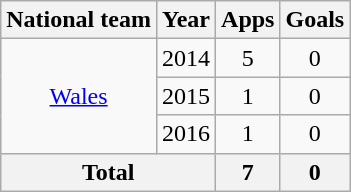<table class=wikitable style=text-align:center>
<tr>
<th>National team</th>
<th>Year</th>
<th>Apps</th>
<th>Goals</th>
</tr>
<tr>
<td rowspan=3><a href='#'>Wales</a></td>
<td>2014</td>
<td>5</td>
<td>0</td>
</tr>
<tr>
<td>2015</td>
<td>1</td>
<td>0</td>
</tr>
<tr>
<td>2016</td>
<td>1</td>
<td>0</td>
</tr>
<tr>
<th colspan=2>Total</th>
<th>7</th>
<th>0</th>
</tr>
</table>
